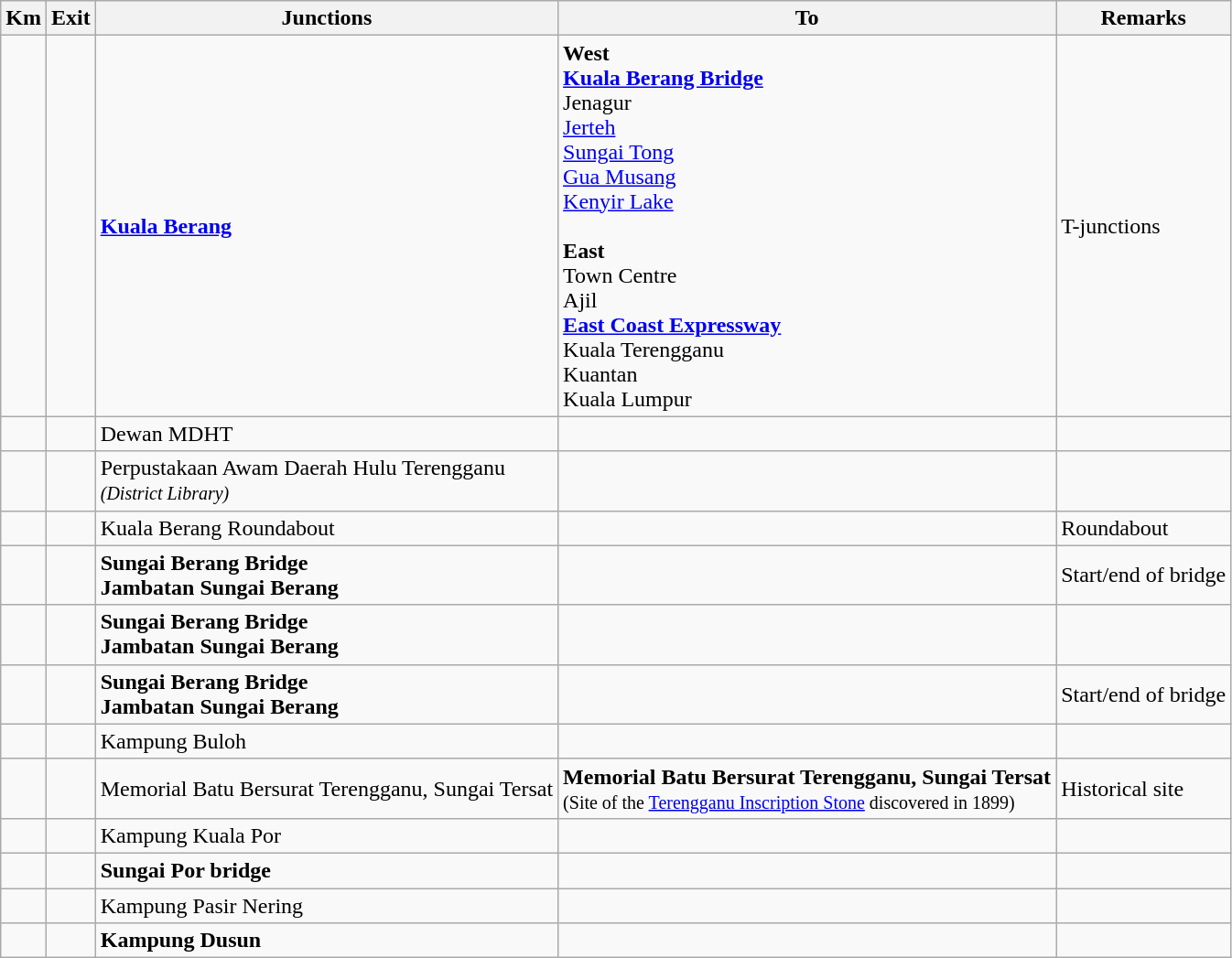<table class="wikitable">
<tr>
<th>Km</th>
<th>Exit</th>
<th>Junctions</th>
<th>To</th>
<th>Remarks</th>
</tr>
<tr>
<td></td>
<td></td>
<td><strong><a href='#'>Kuala Berang</a></strong></td>
<td><strong>West</strong><br> <strong><a href='#'>Kuala Berang Bridge</a></strong><br> Jenagur<br> <a href='#'>Jerteh</a><br> <a href='#'>Sungai Tong</a><br> <a href='#'>Gua Musang</a><br> <a href='#'>Kenyir Lake</a><br><br><strong>East</strong><br> Town Centre<br> Ajil<br> <strong><a href='#'>East Coast Expressway</a></strong><br>Kuala Terengganu<br>Kuantan<br>Kuala Lumpur</td>
<td>T-junctions</td>
</tr>
<tr>
<td></td>
<td></td>
<td>Dewan MDHT</td>
<td></td>
<td></td>
</tr>
<tr>
<td></td>
<td></td>
<td>Perpustakaan Awam Daerah Hulu Terengganu<br><small><em>(District Library)</em></small></td>
<td></td>
<td></td>
</tr>
<tr>
<td></td>
<td></td>
<td>Kuala Berang Roundabout</td>
<td></td>
<td>Roundabout</td>
</tr>
<tr>
<td></td>
<td></td>
<td><strong>Sungai Berang Bridge</strong><br><strong>Jambatan Sungai Berang</strong></td>
<td></td>
<td>Start/end of bridge</td>
</tr>
<tr>
<td></td>
<td></td>
<td><strong>Sungai Berang Bridge</strong><br><strong>Jambatan Sungai Berang</strong></td>
<td></td>
<td></td>
</tr>
<tr>
<td></td>
<td></td>
<td><strong>Sungai Berang Bridge</strong><br><strong>Jambatan Sungai Berang</strong></td>
<td></td>
<td>Start/end of bridge</td>
</tr>
<tr>
<td></td>
<td></td>
<td>Kampung Buloh</td>
<td></td>
<td></td>
</tr>
<tr>
<td></td>
<td></td>
<td>Memorial Batu Bersurat Terengganu, Sungai Tersat</td>
<td><strong>Memorial Batu Bersurat Terengganu, Sungai Tersat</strong><br><small>(Site of the <a href='#'>Terengganu Inscription Stone</a> discovered in 1899)</small><br> </td>
<td>Historical site</td>
</tr>
<tr>
<td></td>
<td></td>
<td>Kampung Kuala Por</td>
<td></td>
<td></td>
</tr>
<tr>
<td></td>
<td></td>
<td><strong>Sungai Por bridge</strong></td>
<td></td>
<td></td>
</tr>
<tr>
<td></td>
<td></td>
<td>Kampung Pasir Nering</td>
<td></td>
<td></td>
</tr>
<tr>
<td></td>
<td></td>
<td><strong>Kampung Dusun</strong></td>
<td></td>
<td></td>
</tr>
</table>
